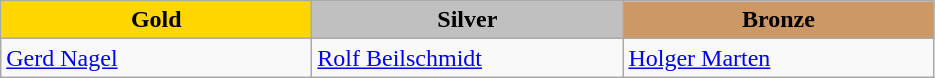<table class="wikitable" style="text-align:left">
<tr align="center">
<td width=200 bgcolor=gold><strong>Gold</strong></td>
<td width=200 bgcolor=silver><strong>Silver</strong></td>
<td width=200 bgcolor=CC9966><strong>Bronze</strong></td>
</tr>
<tr>
<td><a href='#'>Gerd Nagel</a><br><em></em></td>
<td><a href='#'>Rolf Beilschmidt</a><br><em></em></td>
<td><a href='#'>Holger Marten</a><br><em></em></td>
</tr>
</table>
